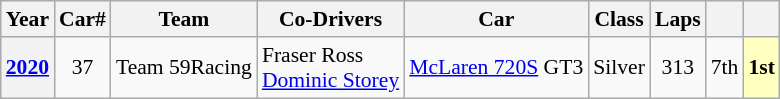<table class="wikitable" style="font-size:90%">
<tr>
<th>Year</th>
<th>Car#</th>
<th>Team</th>
<th>Co-Drivers</th>
<th>Car</th>
<th>Class</th>
<th>Laps</th>
<th></th>
<th></th>
</tr>
<tr style="text-align:center;">
<th><a href='#'>2020</a></th>
<td>37</td>
<td align="left"> Team 59Racing</td>
<td align="left"> Fraser Ross<br> <a href='#'>Dominic Storey</a></td>
<td align="left"><a href='#'>McLaren 720S</a> GT3</td>
<td>Silver</td>
<td>313</td>
<td>7th</td>
<td style="background:#ffffbf;"><strong>1st</strong></td>
</tr>
</table>
